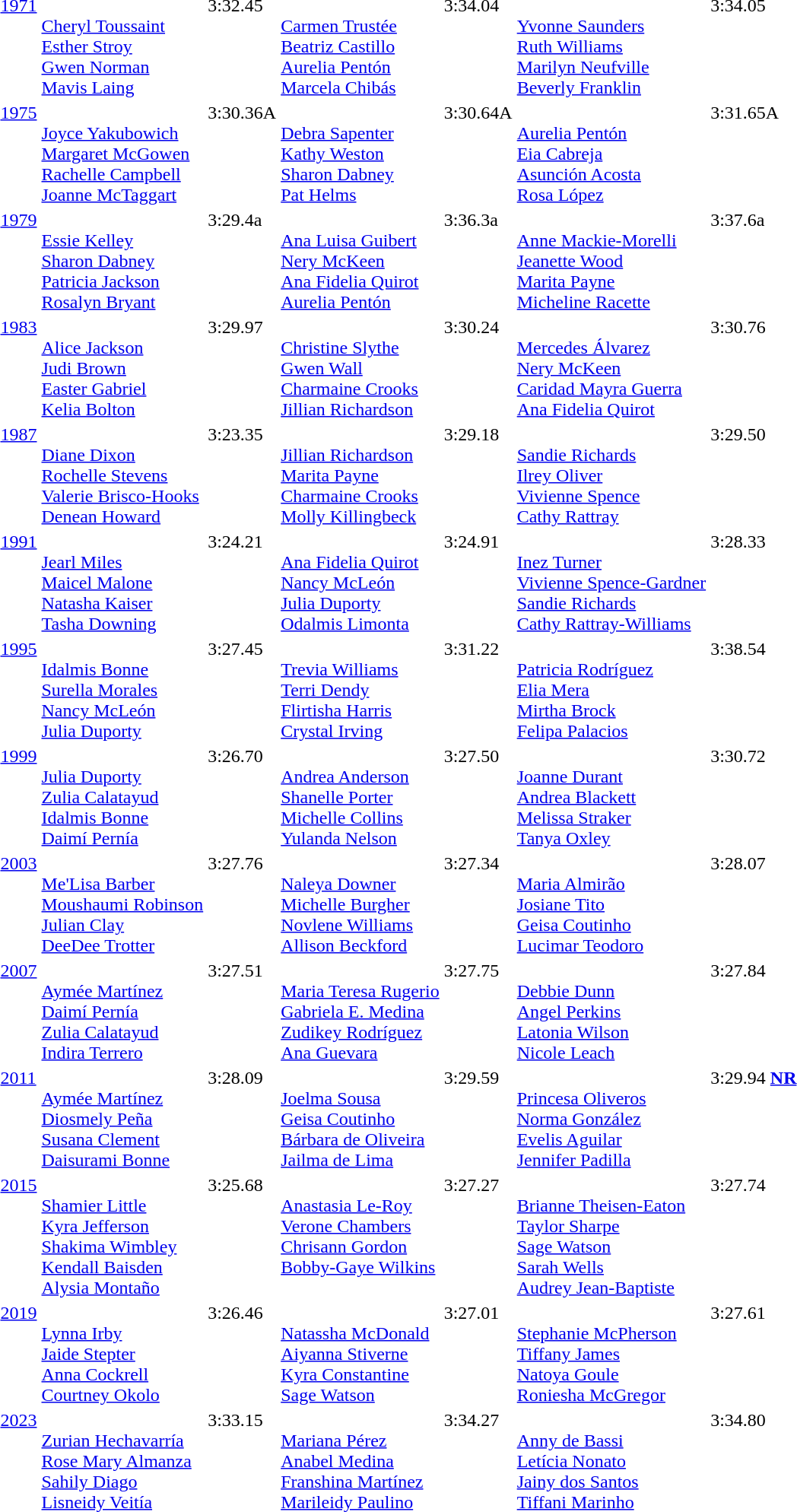<table>
<tr valign="top">
<td><a href='#'>1971</a><br></td>
<td><br><a href='#'>Cheryl Toussaint</a><br><a href='#'>Esther Stroy</a><br><a href='#'>Gwen Norman</a><br><a href='#'>Mavis Laing</a></td>
<td>3:32.45</td>
<td><br><a href='#'>Carmen Trustée</a><br><a href='#'>Beatriz Castillo</a><br><a href='#'>Aurelia Pentón</a><br><a href='#'>Marcela Chibás</a></td>
<td>3:34.04</td>
<td><br><a href='#'>Yvonne Saunders</a><br><a href='#'>Ruth Williams</a><br><a href='#'>Marilyn Neufville</a><br><a href='#'>Beverly Franklin</a></td>
<td>3:34.05</td>
</tr>
<tr valign="top">
<td><a href='#'>1975</a><br></td>
<td><br><a href='#'>Joyce Yakubowich</a><br><a href='#'>Margaret McGowen</a><br><a href='#'>Rachelle Campbell</a><br><a href='#'>Joanne McTaggart</a></td>
<td>3:30.36A</td>
<td><br><a href='#'>Debra Sapenter</a><br><a href='#'>Kathy Weston</a><br><a href='#'>Sharon Dabney</a><br><a href='#'>Pat Helms</a></td>
<td>3:30.64A</td>
<td><br><a href='#'>Aurelia Pentón</a><br><a href='#'>Eia Cabreja</a><br><a href='#'>Asunción Acosta</a><br><a href='#'>Rosa López</a></td>
<td>3:31.65A</td>
</tr>
<tr valign="top">
<td><a href='#'>1979</a><br></td>
<td><br><a href='#'>Essie Kelley</a><br><a href='#'>Sharon Dabney</a><br><a href='#'>Patricia Jackson</a><br><a href='#'>Rosalyn Bryant</a></td>
<td>3:29.4a</td>
<td><br><a href='#'>Ana Luisa Guibert</a><br><a href='#'>Nery McKeen</a><br><a href='#'>Ana Fidelia Quirot</a><br><a href='#'>Aurelia Pentón</a></td>
<td>3:36.3a</td>
<td><br><a href='#'>Anne Mackie-Morelli</a><br><a href='#'>Jeanette Wood</a><br><a href='#'>Marita Payne</a><br><a href='#'>Micheline Racette</a></td>
<td>3:37.6a</td>
</tr>
<tr valign="top">
<td><a href='#'>1983</a><br></td>
<td><br><a href='#'>Alice Jackson</a><br><a href='#'>Judi Brown</a><br><a href='#'>Easter Gabriel</a><br><a href='#'>Kelia Bolton</a></td>
<td>3:29.97</td>
<td><br><a href='#'>Christine Slythe</a><br><a href='#'>Gwen Wall</a><br><a href='#'>Charmaine Crooks</a><br><a href='#'>Jillian Richardson</a></td>
<td>3:30.24</td>
<td><br><a href='#'>Mercedes Álvarez</a><br><a href='#'>Nery McKeen</a><br><a href='#'>Caridad Mayra Guerra</a><br><a href='#'>Ana Fidelia Quirot</a></td>
<td>3:30.76</td>
</tr>
<tr valign="top">
<td><a href='#'>1987</a><br></td>
<td><br><a href='#'>Diane Dixon</a><br><a href='#'>Rochelle Stevens</a><br><a href='#'>Valerie Brisco-Hooks</a><br><a href='#'>Denean Howard</a></td>
<td>3:23.35</td>
<td><br><a href='#'>Jillian Richardson</a><br><a href='#'>Marita Payne</a><br><a href='#'>Charmaine Crooks</a><br><a href='#'>Molly Killingbeck</a></td>
<td>3:29.18</td>
<td><br><a href='#'>Sandie Richards</a><br><a href='#'>Ilrey Oliver</a><br><a href='#'>Vivienne Spence</a><br><a href='#'>Cathy Rattray</a></td>
<td>3:29.50</td>
</tr>
<tr valign="top">
<td><a href='#'>1991</a><br></td>
<td><br><a href='#'>Jearl Miles</a><br><a href='#'>Maicel Malone</a><br><a href='#'>Natasha Kaiser</a><br><a href='#'>Tasha Downing</a></td>
<td>3:24.21</td>
<td><br><a href='#'>Ana Fidelia Quirot</a><br><a href='#'>Nancy McLeón</a><br><a href='#'>Julia Duporty</a><br><a href='#'>Odalmis Limonta</a></td>
<td>3:24.91</td>
<td><br><a href='#'>Inez Turner</a><br><a href='#'>Vivienne Spence-Gardner</a><br><a href='#'>Sandie Richards</a><br><a href='#'>Cathy Rattray-Williams</a></td>
<td>3:28.33</td>
</tr>
<tr valign="top">
<td><a href='#'>1995</a><br></td>
<td><br><a href='#'>Idalmis Bonne</a><br><a href='#'>Surella Morales</a><br><a href='#'>Nancy McLeón</a><br><a href='#'>Julia Duporty</a></td>
<td>3:27.45</td>
<td><br><a href='#'>Trevia Williams</a><br><a href='#'>Terri Dendy</a><br><a href='#'>Flirtisha Harris</a><br><a href='#'>Crystal Irving</a></td>
<td>3:31.22</td>
<td><br><a href='#'>Patricia Rodríguez</a><br><a href='#'>Elia Mera</a><br><a href='#'>Mirtha Brock</a><br><a href='#'>Felipa Palacios</a></td>
<td>3:38.54</td>
</tr>
<tr valign="top">
<td><a href='#'>1999</a><br></td>
<td><br><a href='#'>Julia Duporty</a><br><a href='#'>Zulia Calatayud</a><br><a href='#'>Idalmis Bonne</a><br><a href='#'>Daimí Pernía</a></td>
<td>3:26.70</td>
<td><br><a href='#'>Andrea Anderson</a><br><a href='#'>Shanelle Porter</a><br><a href='#'>Michelle Collins</a><br><a href='#'>Yulanda Nelson</a></td>
<td>3:27.50</td>
<td><br><a href='#'>Joanne Durant</a><br><a href='#'>Andrea Blackett</a><br><a href='#'>Melissa Straker</a><br><a href='#'>Tanya Oxley</a></td>
<td>3:30.72</td>
</tr>
<tr valign="top">
<td><a href='#'>2003</a><br></td>
<td><br><a href='#'>Me'Lisa Barber</a><br><a href='#'>Moushaumi Robinson</a><br><a href='#'>Julian Clay</a><br><a href='#'>DeeDee Trotter</a></td>
<td>3:27.76</td>
<td><br><a href='#'>Naleya Downer</a><br><a href='#'>Michelle Burgher</a><br><a href='#'>Novlene Williams</a><br><a href='#'>Allison Beckford</a></td>
<td>3:27.34</td>
<td><br><a href='#'>Maria Almirão</a><br><a href='#'>Josiane Tito</a><br><a href='#'>Geisa Coutinho</a><br><a href='#'>Lucimar Teodoro</a></td>
<td>3:28.07</td>
</tr>
<tr valign="top">
<td><a href='#'>2007</a><br></td>
<td><br><a href='#'>Aymée Martínez</a><br><a href='#'>Daimí Pernía</a><br><a href='#'>Zulia Calatayud</a><br><a href='#'>Indira Terrero</a></td>
<td>3:27.51</td>
<td><br><a href='#'>Maria Teresa Rugerio</a><br><a href='#'>Gabriela E. Medina</a><br><a href='#'>Zudikey Rodríguez</a><br><a href='#'>Ana Guevara</a></td>
<td>3:27.75</td>
<td><br><a href='#'>Debbie Dunn</a><br><a href='#'>Angel Perkins</a><br><a href='#'>Latonia Wilson</a><br><a href='#'>Nicole Leach</a></td>
<td>3:27.84</td>
</tr>
<tr valign="top">
<td><a href='#'>2011</a><br></td>
<td><br><a href='#'>Aymée Martínez</a><br><a href='#'>Diosmely Peña</a><br><a href='#'>Susana Clement</a><br><a href='#'>Daisurami Bonne</a></td>
<td>3:28.09</td>
<td><br><a href='#'>Joelma Sousa</a><br><a href='#'>Geisa Coutinho</a><br><a href='#'>Bárbara de Oliveira</a><br><a href='#'>Jailma de Lima</a></td>
<td>3:29.59</td>
<td><br><a href='#'>Princesa Oliveros</a><br><a href='#'>Norma González</a><br><a href='#'>Evelis Aguilar</a><br><a href='#'>Jennifer Padilla</a></td>
<td>3:29.94 <strong><a href='#'>NR</a></strong></td>
</tr>
<tr valign="top">
<td><a href='#'>2015</a><br></td>
<td><br> <a href='#'>Shamier Little</a><br><a href='#'>Kyra Jefferson</a><br><a href='#'>Shakima Wimbley</a><br><a href='#'>Kendall Baisden</a><br><a href='#'>Alysia Montaño</a></td>
<td>3:25.68</td>
<td><br> <a href='#'>Anastasia Le-Roy</a><br><a href='#'>Verone Chambers</a><br><a href='#'>Chrisann Gordon</a><br><a href='#'>Bobby-Gaye Wilkins</a><br><br></td>
<td>3:27.27</td>
<td><br>  <a href='#'>Brianne Theisen-Eaton</a><br><a href='#'>Taylor Sharpe</a><br><a href='#'>Sage Watson</a><br><a href='#'>Sarah Wells</a><br><a href='#'>Audrey Jean-Baptiste</a></td>
<td>3:27.74  </td>
</tr>
<tr valign="top">
<td><a href='#'>2019</a><br></td>
<td><br><a href='#'>Lynna Irby</a><br><a href='#'>Jaide Stepter</a><br><a href='#'>Anna Cockrell</a><br><a href='#'>Courtney Okolo</a></td>
<td>3:26.46</td>
<td><br><a href='#'>Natassha McDonald</a><br><a href='#'>Aiyanna Stiverne</a><br><a href='#'>Kyra Constantine</a><br><a href='#'>Sage Watson</a></td>
<td>3:27.01</td>
<td><br><a href='#'>Stephanie McPherson</a><br><a href='#'>Tiffany James</a><br><a href='#'>Natoya Goule</a><br><a href='#'>Roniesha McGregor</a></td>
<td>3:27.61</td>
</tr>
<tr valign="top">
<td><a href='#'>2023</a><br></td>
<td><br><a href='#'>Zurian Hechavarría</a><br><a href='#'>Rose Mary Almanza</a><br><a href='#'>Sahily Diago</a><br><a href='#'>Lisneidy Veitía</a></td>
<td>3:33.15</td>
<td><br><a href='#'>Mariana Pérez</a><br><a href='#'>Anabel Medina</a><br><a href='#'>Franshina Martínez</a><br><a href='#'>Marileidy Paulino</a></td>
<td>3:34.27</td>
<td><br><a href='#'>Anny de Bassi</a><br><a href='#'>Letícia Nonato</a><br><a href='#'>Jainy dos Santos</a><br><a href='#'>Tiffani Marinho</a></td>
<td>3:34.80</td>
</tr>
</table>
